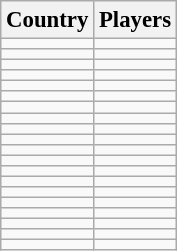<table class="wikitable" style="font-size:95%;">
<tr>
<th>Country</th>
<th>Players</th>
</tr>
<tr>
<td></td>
<td></td>
</tr>
<tr>
<td></td>
<td></td>
</tr>
<tr>
<td></td>
<td></td>
</tr>
<tr>
<td></td>
<td></td>
</tr>
<tr>
<td></td>
<td></td>
</tr>
<tr>
<td></td>
<td></td>
</tr>
<tr>
<td></td>
<td></td>
</tr>
<tr>
<td></td>
<td></td>
</tr>
<tr>
<td></td>
<td></td>
</tr>
<tr>
<td></td>
<td></td>
</tr>
<tr>
<td></td>
<td></td>
</tr>
<tr>
<td></td>
<td></td>
</tr>
<tr>
<td></td>
<td></td>
</tr>
<tr>
<td></td>
<td></td>
</tr>
<tr>
<td></td>
<td></td>
</tr>
<tr>
<td></td>
<td></td>
</tr>
<tr>
<td></td>
<td></td>
</tr>
<tr>
<td></td>
<td></td>
</tr>
<tr>
<td></td>
<td></td>
</tr>
<tr>
<td></td>
<td></td>
</tr>
</table>
